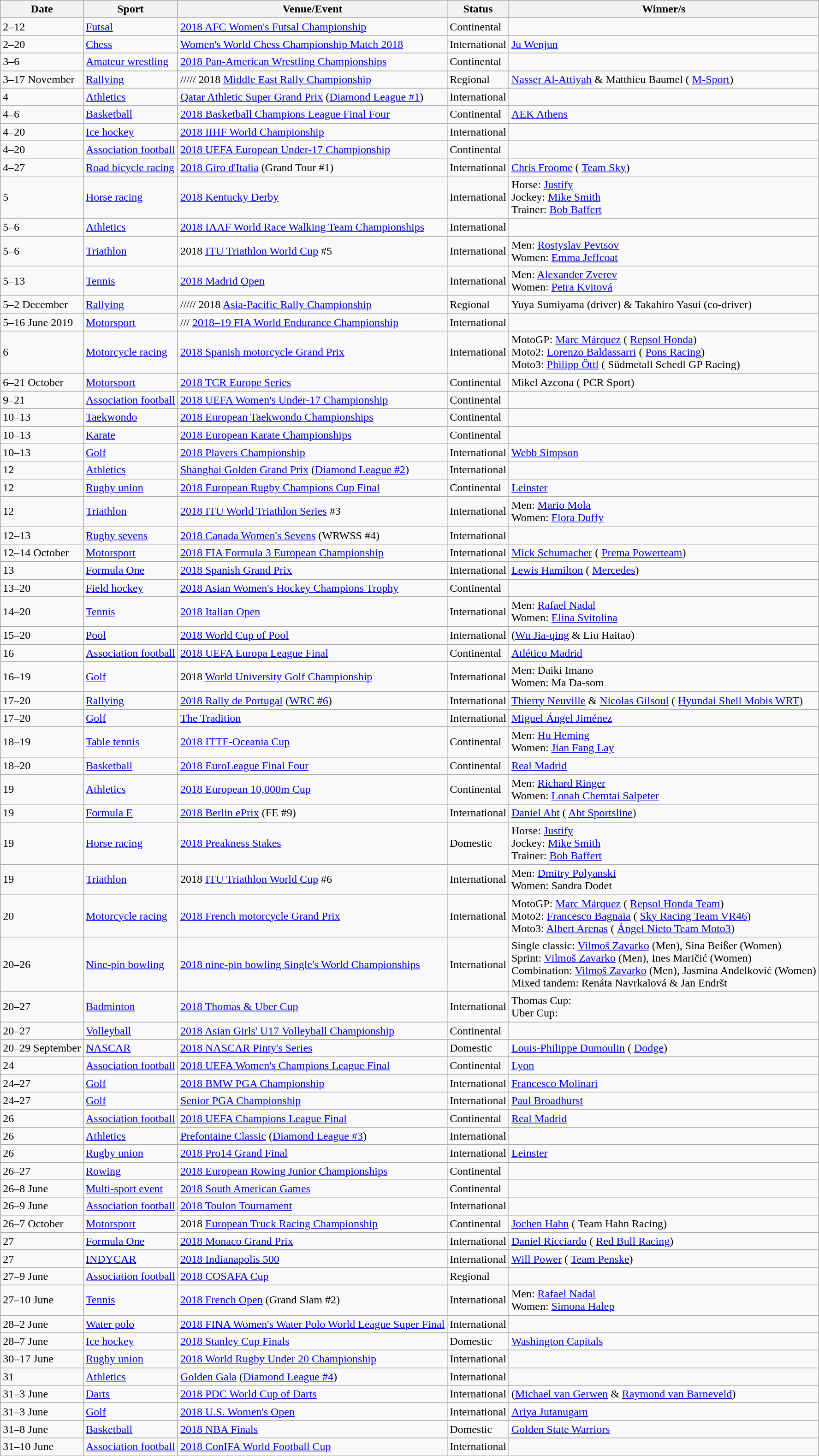<table class="wikitable sortable">
<tr>
<th>Date</th>
<th>Sport</th>
<th>Venue/Event</th>
<th>Status</th>
<th>Winner/s</th>
</tr>
<tr>
<td>2–12</td>
<td><a href='#'>Futsal</a></td>
<td> <a href='#'>2018 AFC Women's Futsal Championship</a></td>
<td>Continental</td>
<td></td>
</tr>
<tr>
<td>2–20</td>
<td><a href='#'>Chess</a></td>
<td> <a href='#'>Women's World Chess Championship Match 2018</a></td>
<td>International</td>
<td> <a href='#'>Ju Wenjun</a></td>
</tr>
<tr>
<td>3–6</td>
<td><a href='#'>Amateur wrestling</a></td>
<td> <a href='#'>2018 Pan-American Wrestling Championships</a></td>
<td>Continental</td>
<td></td>
</tr>
<tr>
<td>3–17 November</td>
<td><a href='#'>Rallying</a></td>
<td>///// 2018 <a href='#'>Middle East Rally Championship</a></td>
<td>Regional</td>
<td> <a href='#'>Nasser Al-Attiyah</a> &  Matthieu Baumel ( <a href='#'>M-Sport</a>)</td>
</tr>
<tr>
<td>4</td>
<td><a href='#'>Athletics</a></td>
<td> <a href='#'>Qatar Athletic Super Grand Prix</a> (<a href='#'>Diamond League #1</a>)</td>
<td>International</td>
<td></td>
</tr>
<tr>
<td>4–6</td>
<td><a href='#'>Basketball</a></td>
<td> <a href='#'>2018 Basketball Champions League Final Four</a></td>
<td>Continental</td>
<td> <a href='#'>AEK Athens</a></td>
</tr>
<tr>
<td>4–20</td>
<td><a href='#'>Ice hockey</a></td>
<td> <a href='#'>2018 IIHF World Championship</a></td>
<td>International</td>
<td></td>
</tr>
<tr>
<td>4–20</td>
<td><a href='#'>Association football</a></td>
<td> <a href='#'>2018 UEFA European Under-17 Championship</a></td>
<td>Continental</td>
<td></td>
</tr>
<tr>
<td>4–27</td>
<td><a href='#'>Road bicycle racing</a></td>
<td> <a href='#'>2018 Giro d'Italia</a> (Grand Tour #1)</td>
<td>International</td>
<td> <a href='#'>Chris Froome</a> ( <a href='#'>Team Sky</a>)</td>
</tr>
<tr>
<td>5</td>
<td><a href='#'>Horse racing</a></td>
<td> <a href='#'>2018 Kentucky Derby</a></td>
<td>International</td>
<td>Horse:  <a href='#'>Justify</a><br>Jockey:  <a href='#'>Mike Smith</a><br>Trainer:  <a href='#'>Bob Baffert</a></td>
</tr>
<tr>
<td>5–6</td>
<td><a href='#'>Athletics</a></td>
<td> <a href='#'>2018 IAAF World Race Walking Team Championships</a></td>
<td>International</td>
<td></td>
</tr>
<tr>
<td>5–6</td>
<td><a href='#'>Triathlon</a></td>
<td> 2018 <a href='#'>ITU Triathlon World Cup</a> #5</td>
<td>International</td>
<td>Men:  <a href='#'>Rostyslav Pevtsov</a><br>Women:  <a href='#'>Emma Jeffcoat</a></td>
</tr>
<tr>
<td>5–13</td>
<td><a href='#'>Tennis</a></td>
<td> <a href='#'>2018 Madrid Open</a></td>
<td>International</td>
<td>Men:  <a href='#'>Alexander Zverev</a><br>Women:  <a href='#'>Petra Kvitová</a></td>
</tr>
<tr>
<td>5–2 December</td>
<td><a href='#'>Rallying</a></td>
<td>///// 2018 <a href='#'>Asia-Pacific Rally Championship</a></td>
<td>Regional</td>
<td> Yuya Sumiyama (driver) &  Takahiro Yasui (co-driver)</td>
</tr>
<tr>
<td>5–16 June 2019</td>
<td><a href='#'>Motorsport</a></td>
<td>/// <a href='#'>2018–19 FIA World Endurance Championship</a></td>
<td>International</td>
<td></td>
</tr>
<tr>
<td>6</td>
<td><a href='#'>Motorcycle racing</a></td>
<td> <a href='#'>2018 Spanish motorcycle Grand Prix</a></td>
<td>International</td>
<td>MotoGP:  <a href='#'>Marc Márquez</a> ( <a href='#'>Repsol Honda</a>)<br>Moto2:  <a href='#'>Lorenzo Baldassarri</a> ( <a href='#'>Pons Racing</a>)<br>Moto3:  <a href='#'>Philipp Öttl</a> ( Südmetall Schedl GP Racing)</td>
</tr>
<tr>
<td>6–21 October</td>
<td><a href='#'>Motorsport</a></td>
<td> <a href='#'>2018 TCR Europe Series</a></td>
<td>Continental</td>
<td> Mikel Azcona ( PCR Sport)</td>
</tr>
<tr>
<td>9–21</td>
<td><a href='#'>Association football</a></td>
<td> <a href='#'>2018 UEFA Women's Under-17 Championship</a></td>
<td>Continental</td>
<td></td>
</tr>
<tr>
<td>10–13</td>
<td><a href='#'>Taekwondo</a></td>
<td> <a href='#'>2018 European Taekwondo Championships</a></td>
<td>Continental</td>
<td></td>
</tr>
<tr>
<td>10–13</td>
<td><a href='#'>Karate</a></td>
<td> <a href='#'>2018 European Karate Championships</a></td>
<td>Continental</td>
<td></td>
</tr>
<tr>
<td>10–13</td>
<td><a href='#'>Golf</a></td>
<td> <a href='#'>2018 Players Championship</a></td>
<td>International</td>
<td> <a href='#'>Webb Simpson</a></td>
</tr>
<tr>
<td>12</td>
<td><a href='#'>Athletics</a></td>
<td> <a href='#'>Shanghai Golden Grand Prix</a> (<a href='#'>Diamond League #2</a>)</td>
<td>International</td>
<td></td>
</tr>
<tr>
<td>12</td>
<td><a href='#'>Rugby union</a></td>
<td> <a href='#'>2018 European Rugby Champions Cup Final</a></td>
<td>Continental</td>
<td> <a href='#'>Leinster</a></td>
</tr>
<tr>
<td>12</td>
<td><a href='#'>Triathlon</a></td>
<td> <a href='#'>2018 ITU World Triathlon Series</a> #3</td>
<td>International</td>
<td>Men:  <a href='#'>Mario Mola</a><br>Women:  <a href='#'>Flora Duffy</a></td>
</tr>
<tr>
<td>12–13</td>
<td><a href='#'>Rugby sevens</a></td>
<td> <a href='#'>2018 Canada Women's Sevens</a> (WRWSS #4)</td>
<td>International</td>
<td></td>
</tr>
<tr>
<td>12–14 October</td>
<td><a href='#'>Motorsport</a></td>
<td> <a href='#'>2018 FIA Formula 3 European Championship</a></td>
<td>International</td>
<td> <a href='#'>Mick Schumacher</a> ( <a href='#'>Prema Powerteam</a>)</td>
</tr>
<tr>
<td>13</td>
<td><a href='#'>Formula One</a></td>
<td> <a href='#'>2018 Spanish Grand Prix</a></td>
<td>International</td>
<td> <a href='#'>Lewis Hamilton</a> ( <a href='#'>Mercedes</a>)</td>
</tr>
<tr>
<td>13–20</td>
<td><a href='#'>Field hockey</a></td>
<td> <a href='#'>2018 Asian Women's Hockey Champions Trophy</a></td>
<td>Continental</td>
<td></td>
</tr>
<tr>
<td>14–20</td>
<td><a href='#'>Tennis</a></td>
<td> <a href='#'>2018 Italian Open</a></td>
<td>International</td>
<td>Men:  <a href='#'>Rafael Nadal</a><br>Women:  <a href='#'>Elina Svitolina</a></td>
</tr>
<tr>
<td>15–20</td>
<td><a href='#'>Pool</a></td>
<td> <a href='#'>2018 World Cup of Pool</a></td>
<td>International</td>
<td> (<a href='#'>Wu Jia-qing</a> & Liu Haitao)</td>
</tr>
<tr>
<td>16</td>
<td><a href='#'>Association football</a></td>
<td> <a href='#'>2018 UEFA Europa League Final</a></td>
<td>Continental</td>
<td> <a href='#'>Atlético Madrid</a></td>
</tr>
<tr>
<td>16–19</td>
<td><a href='#'>Golf</a></td>
<td> 2018 <a href='#'>World University Golf Championship</a></td>
<td>International</td>
<td>Men:  Daiki Imano<br>Women:  Ma Da-som</td>
</tr>
<tr>
<td>17–20</td>
<td><a href='#'>Rallying</a></td>
<td> <a href='#'>2018 Rally de Portugal</a> (<a href='#'>WRC #6</a>)</td>
<td>International</td>
<td> <a href='#'>Thierry Neuville</a> & <a href='#'>Nicolas Gilsoul</a> ( <a href='#'>Hyundai Shell Mobis WRT</a>)</td>
</tr>
<tr>
<td>17–20</td>
<td><a href='#'>Golf</a></td>
<td> <a href='#'>The Tradition</a></td>
<td>International</td>
<td> <a href='#'>Miguel Ángel Jiménez</a></td>
</tr>
<tr>
<td>18–19</td>
<td><a href='#'>Table tennis</a></td>
<td> <a href='#'>2018 ITTF-Oceania Cup</a></td>
<td>Continental</td>
<td>Men:  <a href='#'>Hu Heming</a><br>Women:  <a href='#'>Jian Fang Lay</a></td>
</tr>
<tr>
<td>18–20</td>
<td><a href='#'>Basketball</a></td>
<td> <a href='#'>2018 EuroLeague Final Four</a></td>
<td>Continental</td>
<td> <a href='#'>Real Madrid</a></td>
</tr>
<tr>
<td>19</td>
<td><a href='#'>Athletics</a></td>
<td> <a href='#'>2018 European 10,000m Cup</a></td>
<td>Continental</td>
<td>Men:  <a href='#'>Richard Ringer</a><br>Women:  <a href='#'>Lonah Chemtai Salpeter</a></td>
</tr>
<tr>
<td>19</td>
<td><a href='#'>Formula E</a></td>
<td> <a href='#'>2018 Berlin ePrix</a> (FE #9)</td>
<td>International</td>
<td> <a href='#'>Daniel Abt</a> ( <a href='#'>Abt Sportsline</a>)</td>
</tr>
<tr>
<td>19</td>
<td><a href='#'>Horse racing</a></td>
<td> <a href='#'>2018 Preakness Stakes</a></td>
<td>Domestic</td>
<td>Horse:  <a href='#'>Justify</a><br>Jockey:  <a href='#'>Mike Smith</a><br>Trainer:  <a href='#'>Bob Baffert</a></td>
</tr>
<tr>
<td>19</td>
<td><a href='#'>Triathlon</a></td>
<td> 2018 <a href='#'>ITU Triathlon World Cup</a> #6</td>
<td>International</td>
<td>Men:  <a href='#'>Dmitry Polyanski</a><br>Women:  Sandra Dodet</td>
</tr>
<tr>
<td>20</td>
<td><a href='#'>Motorcycle racing</a></td>
<td> <a href='#'>2018 French motorcycle Grand Prix</a></td>
<td>International</td>
<td>MotoGP:  <a href='#'>Marc Márquez</a> ( <a href='#'>Repsol Honda Team</a>)<br>Moto2:  <a href='#'>Francesco Bagnaia</a> ( <a href='#'>Sky Racing Team VR46</a>)<br>Moto3:  <a href='#'>Albert Arenas</a> ( <a href='#'>Ángel Nieto Team Moto3</a>)</td>
</tr>
<tr>
<td>20–26</td>
<td><a href='#'>Nine-pin bowling</a></td>
<td> <a href='#'>2018 nine-pin bowling Single's World Championships</a></td>
<td>International</td>
<td>Single classic:  <a href='#'>Vilmoš Zavarko</a> (Men),  Sina Beißer (Women)<br> Sprint:  <a href='#'>Vilmoš Zavarko</a> (Men),  Ines Maričić (Women)<br> Combination:  <a href='#'>Vilmoš Zavarko</a> (Men),  Jasmina Anđelković (Women)<br> Mixed tandem:  Renáta Navrkalová & Jan Endršt</td>
</tr>
<tr>
<td>20–27</td>
<td><a href='#'>Badminton</a></td>
<td> <a href='#'>2018 Thomas & Uber Cup</a></td>
<td>International</td>
<td>Thomas Cup: <br>Uber Cup: </td>
</tr>
<tr>
<td>20–27</td>
<td><a href='#'>Volleyball</a></td>
<td> <a href='#'>2018 Asian Girls' U17 Volleyball Championship</a></td>
<td>Continental</td>
<td></td>
</tr>
<tr>
<td>20–29 September</td>
<td><a href='#'>NASCAR</a></td>
<td> <a href='#'>2018 NASCAR Pinty's Series</a></td>
<td>Domestic</td>
<td> <a href='#'>Louis-Philippe Dumoulin</a> ( <a href='#'>Dodge</a>)</td>
</tr>
<tr>
<td>24</td>
<td><a href='#'>Association football</a></td>
<td> <a href='#'>2018 UEFA Women's Champions League Final</a></td>
<td>Continental</td>
<td> <a href='#'>Lyon</a></td>
</tr>
<tr>
<td>24–27</td>
<td><a href='#'>Golf</a></td>
<td> <a href='#'>2018 BMW PGA Championship</a></td>
<td>International</td>
<td> <a href='#'>Francesco Molinari</a></td>
</tr>
<tr>
<td>24–27</td>
<td><a href='#'>Golf</a></td>
<td> <a href='#'>Senior PGA Championship</a></td>
<td>International</td>
<td> <a href='#'>Paul Broadhurst</a></td>
</tr>
<tr>
<td>26</td>
<td><a href='#'>Association football</a></td>
<td> <a href='#'>2018 UEFA Champions League Final</a></td>
<td>Continental</td>
<td> <a href='#'>Real Madrid</a></td>
</tr>
<tr>
<td>26</td>
<td><a href='#'>Athletics</a></td>
<td> <a href='#'>Prefontaine Classic</a> (<a href='#'>Diamond League #3</a>)</td>
<td>International</td>
<td></td>
</tr>
<tr>
<td>26</td>
<td><a href='#'>Rugby union</a></td>
<td> <a href='#'>2018 Pro14 Grand Final</a></td>
<td>International</td>
<td> <a href='#'>Leinster</a></td>
</tr>
<tr>
<td>26–27</td>
<td><a href='#'>Rowing</a></td>
<td> <a href='#'>2018 European Rowing Junior Championships</a></td>
<td>Continental</td>
<td></td>
</tr>
<tr>
<td>26–8 June</td>
<td><a href='#'>Multi-sport event</a></td>
<td> <a href='#'>2018 South American Games</a></td>
<td>Continental</td>
<td></td>
</tr>
<tr>
<td>26–9 June</td>
<td><a href='#'>Association football</a></td>
<td> <a href='#'>2018 Toulon Tournament</a></td>
<td>International</td>
<td></td>
</tr>
<tr>
<td>26–7 October</td>
<td><a href='#'>Motorsport</a></td>
<td> 2018 <a href='#'>European Truck Racing Championship</a></td>
<td>Continental</td>
<td> <a href='#'>Jochen Hahn</a> ( Team Hahn Racing)</td>
</tr>
<tr>
<td>27</td>
<td><a href='#'>Formula One</a></td>
<td> <a href='#'>2018 Monaco Grand Prix</a></td>
<td>International</td>
<td> <a href='#'>Daniel Ricciardo</a> ( <a href='#'>Red Bull Racing</a>)</td>
</tr>
<tr>
<td>27</td>
<td><a href='#'>INDYCAR</a></td>
<td> <a href='#'>2018 Indianapolis 500</a></td>
<td>International</td>
<td> <a href='#'>Will Power</a> ( <a href='#'>Team Penske</a>)</td>
</tr>
<tr>
<td>27–9 June</td>
<td><a href='#'>Association football</a></td>
<td> <a href='#'>2018 COSAFA Cup</a></td>
<td>Regional</td>
<td></td>
</tr>
<tr>
<td>27–10 June</td>
<td><a href='#'>Tennis</a></td>
<td> <a href='#'>2018 French Open</a> (Grand Slam #2)</td>
<td>International</td>
<td>Men:  <a href='#'>Rafael Nadal</a><br>Women:  <a href='#'>Simona Halep</a></td>
</tr>
<tr>
<td>28–2 June</td>
<td><a href='#'>Water polo</a></td>
<td> <a href='#'>2018 FINA Women's Water Polo World League Super Final</a></td>
<td>International</td>
<td></td>
</tr>
<tr>
<td>28–7 June</td>
<td><a href='#'>Ice hockey</a></td>
<td> <a href='#'>2018 Stanley Cup Finals</a></td>
<td>Domestic</td>
<td> <a href='#'>Washington Capitals</a></td>
</tr>
<tr>
<td>30–17 June</td>
<td><a href='#'>Rugby union</a></td>
<td> <a href='#'>2018 World Rugby Under 20 Championship</a></td>
<td>International</td>
<td></td>
</tr>
<tr>
<td>31</td>
<td><a href='#'>Athletics</a></td>
<td> <a href='#'>Golden Gala</a> (<a href='#'>Diamond League #4</a>)</td>
<td>International</td>
<td></td>
</tr>
<tr>
<td>31–3 June</td>
<td><a href='#'>Darts</a></td>
<td> <a href='#'>2018 PDC World Cup of Darts</a></td>
<td>International</td>
<td> (<a href='#'>Michael van Gerwen</a> & <a href='#'>Raymond van Barneveld</a>)</td>
</tr>
<tr>
<td>31–3 June</td>
<td><a href='#'>Golf</a></td>
<td> <a href='#'>2018 U.S. Women's Open</a></td>
<td>International</td>
<td> <a href='#'>Ariya Jutanugarn</a></td>
</tr>
<tr>
<td>31–8 June</td>
<td><a href='#'>Basketball</a></td>
<td> <a href='#'>2018 NBA Finals</a></td>
<td>Domestic</td>
<td> <a href='#'>Golden State Warriors</a></td>
</tr>
<tr>
<td>31–10 June</td>
<td><a href='#'>Association football</a></td>
<td> <a href='#'>2018 ConIFA World Football Cup</a></td>
<td>International</td>
<td></td>
</tr>
</table>
